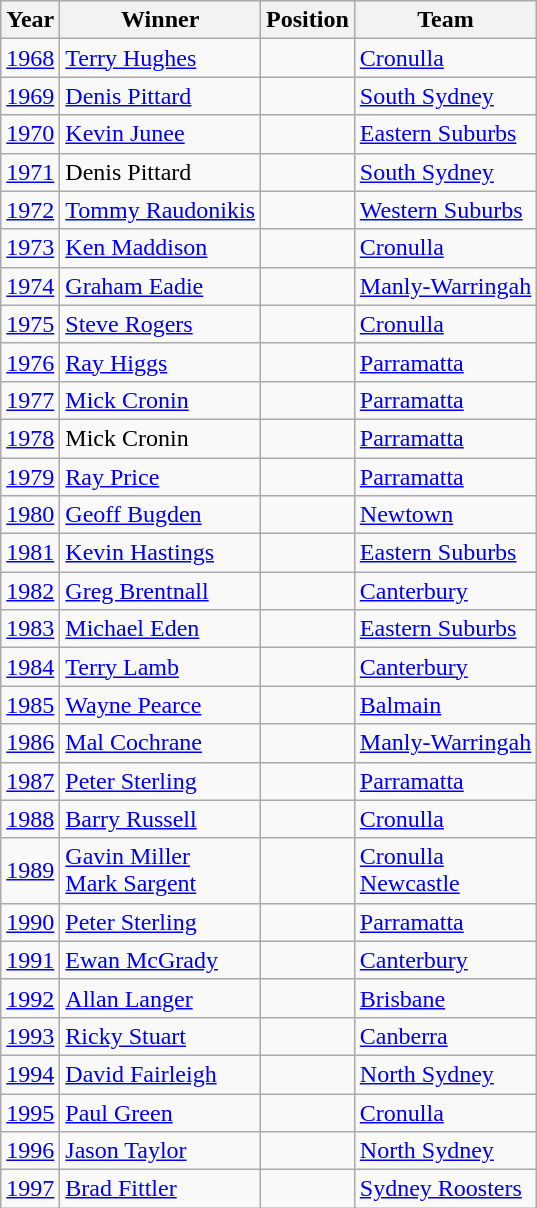<table class="wikitable">
<tr>
<th>Year</th>
<th>Winner</th>
<th>Position</th>
<th>Team</th>
</tr>
<tr>
<td><a href='#'>1968</a></td>
<td><a href='#'>Terry Hughes</a></td>
<td></td>
<td> <a href='#'>Cronulla</a></td>
</tr>
<tr>
<td><a href='#'>1969</a></td>
<td><a href='#'>Denis Pittard</a></td>
<td></td>
<td> <a href='#'>South Sydney</a></td>
</tr>
<tr>
<td><a href='#'>1970</a></td>
<td><a href='#'>Kevin Junee</a></td>
<td></td>
<td> <a href='#'>Eastern Suburbs</a></td>
</tr>
<tr>
<td><a href='#'>1971</a></td>
<td>Denis Pittard</td>
<td></td>
<td> <a href='#'>South Sydney</a></td>
</tr>
<tr>
<td><a href='#'>1972</a></td>
<td><a href='#'>Tommy Raudonikis</a></td>
<td></td>
<td> <a href='#'>Western Suburbs</a></td>
</tr>
<tr>
<td><a href='#'>1973</a></td>
<td><a href='#'>Ken Maddison</a></td>
<td></td>
<td> <a href='#'>Cronulla</a></td>
</tr>
<tr>
<td><a href='#'>1974</a></td>
<td><a href='#'>Graham Eadie</a></td>
<td></td>
<td> <a href='#'>Manly-Warringah</a></td>
</tr>
<tr>
<td><a href='#'>1975</a></td>
<td><a href='#'>Steve Rogers</a></td>
<td></td>
<td> <a href='#'>Cronulla</a></td>
</tr>
<tr>
<td><a href='#'>1976</a></td>
<td><a href='#'>Ray Higgs</a></td>
<td></td>
<td> <a href='#'>Parramatta</a></td>
</tr>
<tr>
<td><a href='#'>1977</a></td>
<td><a href='#'>Mick Cronin</a></td>
<td></td>
<td> <a href='#'>Parramatta</a></td>
</tr>
<tr>
<td><a href='#'>1978</a></td>
<td>Mick Cronin</td>
<td></td>
<td> <a href='#'>Parramatta</a></td>
</tr>
<tr>
<td><a href='#'>1979</a></td>
<td><a href='#'>Ray Price</a></td>
<td></td>
<td> <a href='#'>Parramatta</a></td>
</tr>
<tr>
<td><a href='#'>1980</a></td>
<td><a href='#'>Geoff Bugden</a></td>
<td></td>
<td> <a href='#'>Newtown</a></td>
</tr>
<tr>
<td><a href='#'>1981</a></td>
<td><a href='#'>Kevin Hastings</a></td>
<td></td>
<td> <a href='#'>Eastern Suburbs</a></td>
</tr>
<tr>
<td><a href='#'>1982</a></td>
<td><a href='#'>Greg Brentnall</a></td>
<td></td>
<td> <a href='#'>Canterbury</a></td>
</tr>
<tr>
<td><a href='#'>1983</a></td>
<td><a href='#'>Michael Eden</a></td>
<td></td>
<td> <a href='#'>Eastern Suburbs</a></td>
</tr>
<tr>
<td><a href='#'>1984</a></td>
<td><a href='#'>Terry Lamb</a></td>
<td></td>
<td> <a href='#'>Canterbury</a></td>
</tr>
<tr>
<td><a href='#'>1985</a></td>
<td><a href='#'>Wayne Pearce</a></td>
<td></td>
<td> <a href='#'>Balmain</a></td>
</tr>
<tr>
<td><a href='#'>1986</a></td>
<td><a href='#'>Mal Cochrane</a></td>
<td></td>
<td> <a href='#'>Manly-Warringah</a></td>
</tr>
<tr>
<td><a href='#'>1987</a></td>
<td><a href='#'>Peter Sterling</a></td>
<td></td>
<td> <a href='#'>Parramatta</a></td>
</tr>
<tr>
<td><a href='#'>1988</a></td>
<td><a href='#'>Barry Russell</a></td>
<td></td>
<td> <a href='#'>Cronulla</a></td>
</tr>
<tr>
<td><a href='#'>1989</a></td>
<td><a href='#'>Gavin Miller</a><br><a href='#'>Mark Sargent</a></td>
<td><br></td>
<td> <a href='#'>Cronulla</a><br> <a href='#'>Newcastle</a></td>
</tr>
<tr>
<td><a href='#'>1990</a></td>
<td><a href='#'>Peter Sterling</a></td>
<td></td>
<td> <a href='#'>Parramatta</a></td>
</tr>
<tr>
<td><a href='#'>1991</a></td>
<td><a href='#'>Ewan McGrady</a></td>
<td></td>
<td> <a href='#'>Canterbury</a></td>
</tr>
<tr>
<td><a href='#'>1992</a></td>
<td><a href='#'>Allan Langer</a></td>
<td></td>
<td> <a href='#'>Brisbane</a></td>
</tr>
<tr>
<td><a href='#'>1993</a></td>
<td><a href='#'>Ricky Stuart</a></td>
<td></td>
<td> <a href='#'>Canberra</a></td>
</tr>
<tr>
<td><a href='#'>1994</a></td>
<td><a href='#'>David Fairleigh</a></td>
<td></td>
<td> <a href='#'>North Sydney</a></td>
</tr>
<tr>
<td><a href='#'>1995</a></td>
<td><a href='#'>Paul Green</a></td>
<td></td>
<td> <a href='#'>Cronulla</a></td>
</tr>
<tr>
<td><a href='#'>1996</a></td>
<td><a href='#'>Jason Taylor</a></td>
<td></td>
<td> <a href='#'>North Sydney</a></td>
</tr>
<tr>
<td><a href='#'>1997</a></td>
<td><a href='#'>Brad Fittler</a></td>
<td></td>
<td> <a href='#'>Sydney Roosters</a></td>
</tr>
</table>
